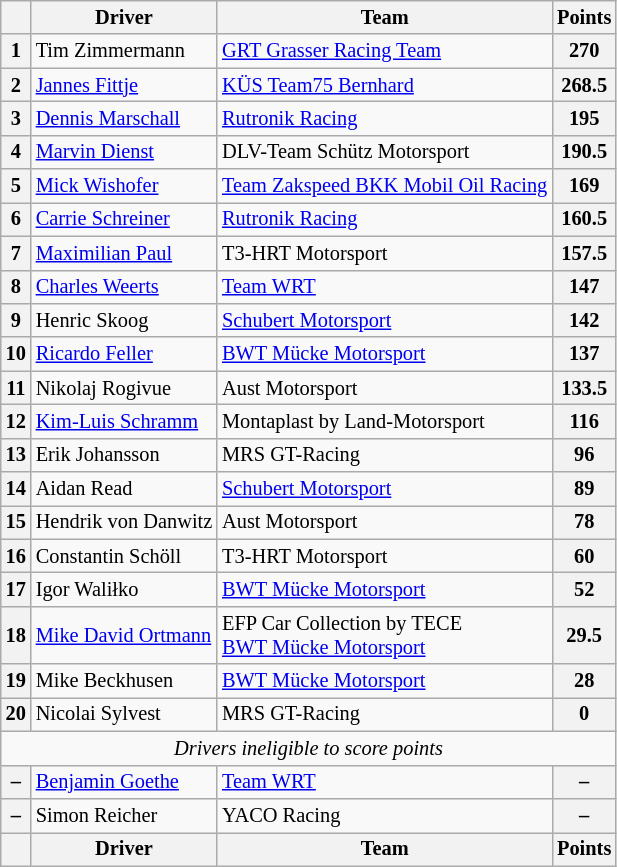<table class="wikitable" style="font-size: 85%; text-align:center;">
<tr>
<th></th>
<th>Driver</th>
<th>Team</th>
<th>Points</th>
</tr>
<tr>
<th>1</th>
<td align=left> Tim Zimmermann</td>
<td align=left> <a href='#'>GRT Grasser Racing Team</a></td>
<th>270</th>
</tr>
<tr>
<th>2</th>
<td align=left> <a href='#'>Jannes Fittje</a></td>
<td align=left> <a href='#'>KÜS Team75 Bernhard</a></td>
<th>268.5</th>
</tr>
<tr>
<th>3</th>
<td align=left> <a href='#'>Dennis Marschall</a></td>
<td align=left> <a href='#'>Rutronik Racing</a></td>
<th>195</th>
</tr>
<tr>
<th>4</th>
<td align=left> <a href='#'>Marvin Dienst</a></td>
<td align=left> DLV-Team Schütz Motorsport</td>
<th>190.5</th>
</tr>
<tr>
<th>5</th>
<td align=left> <a href='#'>Mick Wishofer</a></td>
<td align=left> <a href='#'>Team Zakspeed BKK Mobil Oil Racing</a></td>
<th>169</th>
</tr>
<tr>
<th>6</th>
<td align=left> <a href='#'>Carrie Schreiner</a></td>
<td align=left> <a href='#'>Rutronik Racing</a></td>
<th>160.5</th>
</tr>
<tr>
<th>7</th>
<td align=left> <a href='#'>Maximilian Paul</a></td>
<td align=left> T3-HRT Motorsport</td>
<th>157.5</th>
</tr>
<tr>
<th>8</th>
<td align=left> <a href='#'>Charles Weerts</a></td>
<td align=left> <a href='#'>Team WRT</a></td>
<th>147</th>
</tr>
<tr>
<th>9</th>
<td align=left> Henric Skoog</td>
<td align=left> <a href='#'>Schubert Motorsport</a></td>
<th>142</th>
</tr>
<tr>
<th>10</th>
<td align=left> <a href='#'>Ricardo Feller</a></td>
<td align=left> <a href='#'>BWT Mücke Motorsport</a></td>
<th>137</th>
</tr>
<tr>
<th>11</th>
<td align=left> Nikolaj Rogivue</td>
<td align=left> Aust Motorsport</td>
<th>133.5</th>
</tr>
<tr>
<th>12</th>
<td align=left> <a href='#'>Kim-Luis Schramm</a></td>
<td align=left> Montaplast by Land-Motorsport</td>
<th>116</th>
</tr>
<tr>
<th>13</th>
<td align=left> Erik Johansson</td>
<td align=left> MRS GT-Racing</td>
<th>96</th>
</tr>
<tr>
<th>14</th>
<td align=left> Aidan Read</td>
<td align=left> <a href='#'>Schubert Motorsport</a></td>
<th>89</th>
</tr>
<tr>
<th>15</th>
<td align=left> Hendrik von Danwitz</td>
<td align=left> Aust Motorsport</td>
<th>78</th>
</tr>
<tr>
<th>16</th>
<td align=left> Constantin Schöll</td>
<td align=left> T3-HRT Motorsport</td>
<th>60</th>
</tr>
<tr>
<th>17</th>
<td align=left> Igor Waliłko</td>
<td align=left> <a href='#'>BWT Mücke Motorsport</a></td>
<th>52</th>
</tr>
<tr>
<th>18</th>
<td align=left> <a href='#'>Mike David Ortmann</a></td>
<td align=left> EFP Car Collection by TECE<br> <a href='#'>BWT Mücke Motorsport</a></td>
<th>29.5</th>
</tr>
<tr>
<th>19</th>
<td align=left> Mike Beckhusen</td>
<td align=left> <a href='#'>BWT Mücke Motorsport</a></td>
<th>28</th>
</tr>
<tr>
<th>20</th>
<td align=left> Nicolai Sylvest</td>
<td align=left> MRS GT-Racing</td>
<th>0</th>
</tr>
<tr>
<td colspan=4 align=center><em>Drivers ineligible to score points</em></td>
</tr>
<tr>
<th>–</th>
<td align=left> <a href='#'>Benjamin Goethe</a></td>
<td align=left> <a href='#'>Team WRT</a></td>
<th>–</th>
</tr>
<tr>
<th>–</th>
<td align=left> Simon Reicher</td>
<td align=left> YACO Racing</td>
<th>–</th>
</tr>
<tr>
<th></th>
<th>Driver</th>
<th>Team</th>
<th>Points</th>
</tr>
</table>
